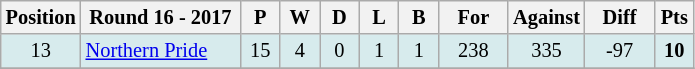<table class="wikitable" style="text-align:center; font-size:85%;">
<tr>
<th width=40 abbr="Position">Position</th>
<th width=100>Round 16 - 2017</th>
<th width=20 abbr="Played">P</th>
<th width=20 abbr="Won">W</th>
<th width=20 abbr="Drawn">D</th>
<th width=20 abbr="Lost">L</th>
<th width=20 abbr="Bye">B</th>
<th width=40 abbr="Points for">For</th>
<th width=40 abbr="Points against">Against</th>
<th width=40 abbr="Points difference">Diff</th>
<th width=20 abbr="Points">Pts</th>
</tr>
<tr style="background: #d7ebed;">
<td>13</td>
<td style="text-align:left;"> <a href='#'>Northern Pride</a></td>
<td>15</td>
<td>4</td>
<td>0</td>
<td>1</td>
<td>1</td>
<td>238</td>
<td>335</td>
<td>-97</td>
<td><strong>10</strong></td>
</tr>
<tr>
</tr>
</table>
